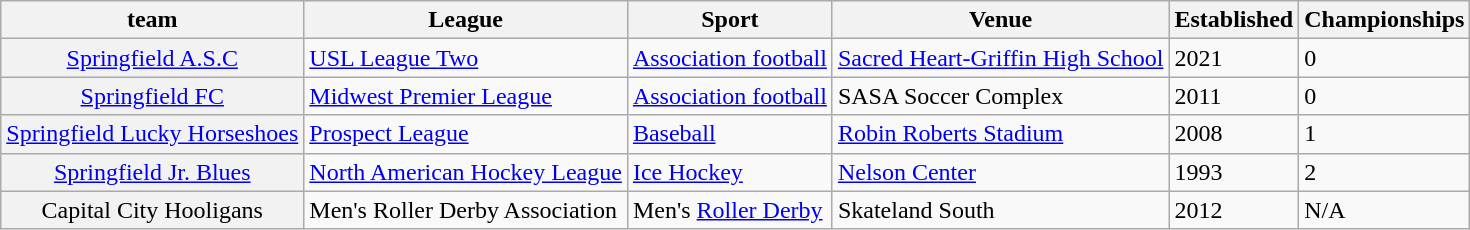<table class="wikitable">
<tr>
<th scope="col">team</th>
<th scope="col">League</th>
<th scope="col">Sport</th>
<th scope="col">Venue</th>
<th scope="col">Established</th>
<th scope="col">Championships</th>
</tr>
<tr>
<th scope="row" style="font-weight: normal; text-align: center;"><a href='#'>Springfield A.S.C</a></th>
<td><a href='#'>USL League Two</a></td>
<td><a href='#'>Association football</a></td>
<td><a href='#'>Sacred Heart-Griffin High School</a></td>
<td>2021</td>
<td>0</td>
</tr>
<tr>
<th scope="row" style="font-weight: normal; text-align: center;"><a href='#'>Springfield FC</a></th>
<td><a href='#'>Midwest Premier League</a></td>
<td><a href='#'>Association football</a></td>
<td>SASA Soccer Complex</td>
<td>2011</td>
<td>0</td>
</tr>
<tr>
<th scope="row" style="font-weight: normal; text-align: center;"><a href='#'>Springfield Lucky Horseshoes</a></th>
<td><a href='#'>Prospect League</a></td>
<td><a href='#'>Baseball</a></td>
<td><a href='#'>Robin Roberts Stadium</a></td>
<td>2008</td>
<td>1</td>
</tr>
<tr>
<th scope="row" style="font-weight: normal; text-align: center;"><a href='#'>Springfield Jr. Blues</a></th>
<td><a href='#'>North American Hockey League</a></td>
<td><a href='#'>Ice Hockey</a></td>
<td><a href='#'>Nelson Center</a></td>
<td>1993</td>
<td>2</td>
</tr>
<tr>
<th scope="row" style="font-weight: normal; text-align: center;">Capital City Hooligans</th>
<td>Men's Roller Derby Association</td>
<td>Men's <a href='#'>Roller Derby</a></td>
<td>Skateland South</td>
<td>2012</td>
<td>N/A</td>
</tr>
</table>
